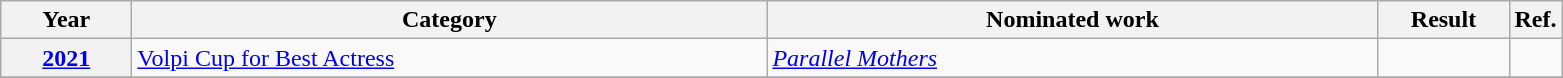<table class=wikitable>
<tr>
<th scope="col" style="width:5em;">Year</th>
<th scope="col" style="width:26em;">Category</th>
<th scope="col" style="width:25em;">Nominated work</th>
<th scope="col" style="width:5em;">Result</th>
<th>Ref.</th>
</tr>
<tr>
<th style="text-align:center;"><a href='#'>2021</a></th>
<td><a href='#'>Volpi Cup for Best Actress</a></td>
<td><em><a href='#'>Parallel Mothers</a></em></td>
<td></td>
<td></td>
</tr>
<tr>
</tr>
</table>
